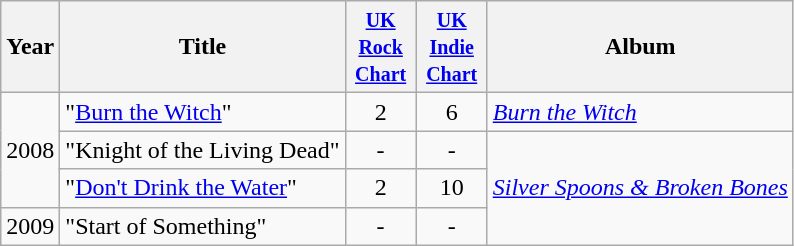<table class="wikitable">
<tr>
<th>Year</th>
<th>Title</th>
<th width="40"><small><a href='#'>UK Rock Chart</a></small></th>
<th width="40"><small><a href='#'>UK Indie Chart</a></small></th>
<th>Album</th>
</tr>
<tr>
<td rowspan="3">2008</td>
<td>"<a href='#'>Burn the Witch</a>"</td>
<td align=center>2</td>
<td align=center>6</td>
<td><em><a href='#'>Burn the Witch</a></em></td>
</tr>
<tr>
<td>"Knight of the Living Dead"</td>
<td align=center>-</td>
<td align=center>-</td>
<td rowspan="3"><em><a href='#'>Silver Spoons & Broken Bones</a></em></td>
</tr>
<tr>
<td>"<a href='#'>Don't Drink the Water</a>"</td>
<td align=center>2</td>
<td align=center>10</td>
</tr>
<tr>
<td>2009</td>
<td>"Start of Something"</td>
<td align=center>-</td>
<td align=center>-</td>
</tr>
</table>
